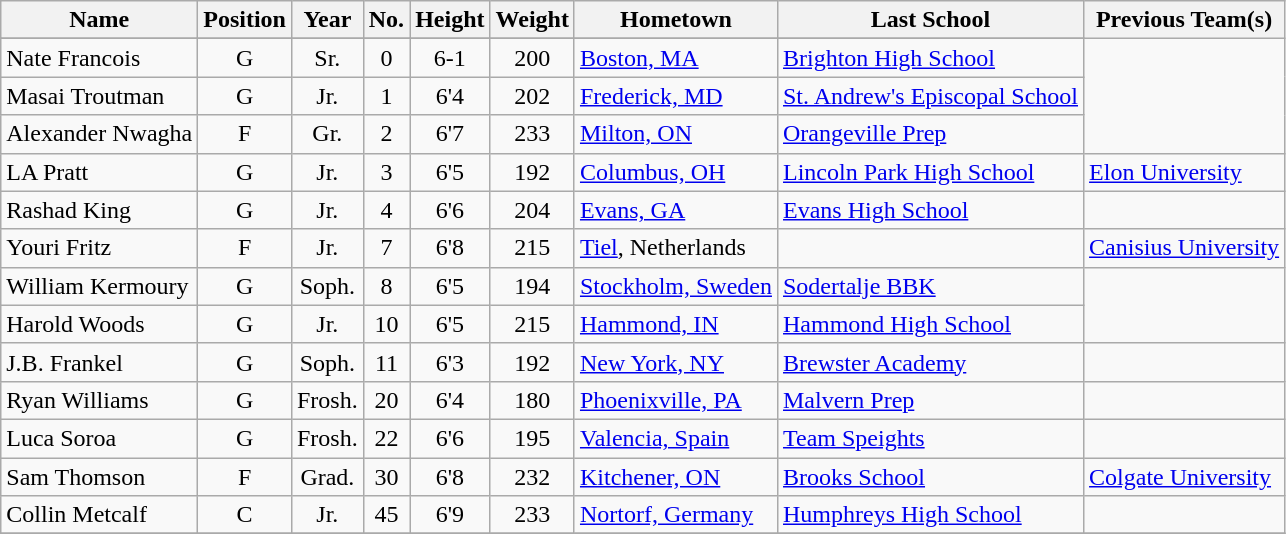<table class="wikitable sortable">
<tr>
<th>Name</th>
<th>Position</th>
<th>Year</th>
<th>No.</th>
<th>Height</th>
<th>Weight</th>
<th>Hometown</th>
<th>Last School</th>
<th>Previous Team(s)</th>
</tr>
<tr>
</tr>
<tr>
<td>Nate Francois</td>
<td align="center">G</td>
<td align="center">Sr.</td>
<td align="center">0</td>
<td align="center">6-1</td>
<td align="center">200</td>
<td><a href='#'>Boston, MA</a></td>
<td><a href='#'>Brighton High School</a></td>
</tr>
<tr>
<td>Masai Troutman</td>
<td align="center">G</td>
<td align="center">Jr.</td>
<td align="center">1</td>
<td align="center">6'4</td>
<td align="center">202</td>
<td><a href='#'>Frederick, MD</a></td>
<td><a href='#'>St. Andrew's Episcopal School</a></td>
</tr>
<tr>
<td>Alexander Nwagha</td>
<td align="center">F</td>
<td align="center">Gr.</td>
<td align="center">2</td>
<td align="center">6'7</td>
<td align="center">233</td>
<td><a href='#'>Milton, ON</a></td>
<td><a href='#'>Orangeville Prep</a></td>
</tr>
<tr>
<td>LA Pratt</td>
<td align="center">G</td>
<td align="center">Jr.</td>
<td align="center">3</td>
<td align="center">6'5</td>
<td align="center">192</td>
<td><a href='#'>Columbus, OH</a></td>
<td><a href='#'>Lincoln Park High School</a></td>
<td><a href='#'>Elon University</a></td>
</tr>
<tr>
<td>Rashad King</td>
<td align="center">G</td>
<td align="center">Jr.</td>
<td align="center">4</td>
<td align="center">6'6</td>
<td align="center">204</td>
<td><a href='#'>Evans, GA</a></td>
<td><a href='#'>Evans High School</a></td>
</tr>
<tr>
<td>Youri Fritz</td>
<td align="center">F</td>
<td align="center">Jr.</td>
<td align="center">7</td>
<td align="center">6'8</td>
<td align="center">215</td>
<td><a href='#'>Tiel</a>, Netherlands</td>
<td></td>
<td><a href='#'>Canisius University</a></td>
</tr>
<tr>
<td>William Kermoury</td>
<td align="center">G</td>
<td align="center">Soph.</td>
<td align="center">8</td>
<td align="center">6'5</td>
<td align="center">194</td>
<td><a href='#'>Stockholm, Sweden</a></td>
<td><a href='#'>Sodertalje BBK</a></td>
</tr>
<tr>
<td>Harold Woods</td>
<td align="center">G</td>
<td align="center">Jr.</td>
<td align="center">10</td>
<td align="center">6'5</td>
<td align="center">215</td>
<td><a href='#'>Hammond, IN</a></td>
<td><a href='#'>Hammond High School</a></td>
</tr>
<tr>
<td>J.B. Frankel</td>
<td align="center">G</td>
<td align="center">Soph.</td>
<td align="center">11</td>
<td align="center">6'3</td>
<td align="center">192</td>
<td><a href='#'>New York, NY</a></td>
<td><a href='#'>Brewster Academy</a></td>
<td></td>
</tr>
<tr>
<td>Ryan Williams</td>
<td align="center">G</td>
<td align="center">Frosh.</td>
<td align="center">20</td>
<td align="center">6'4</td>
<td align="center">180</td>
<td><a href='#'>Phoenixville, PA</a></td>
<td><a href='#'>Malvern Prep</a></td>
<td></td>
</tr>
<tr>
<td>Luca Soroa</td>
<td align="center">G</td>
<td align="center">Frosh.</td>
<td align="center">22</td>
<td align="center">6'6</td>
<td align="center">195</td>
<td><a href='#'>Valencia, Spain</a></td>
<td><a href='#'>Team Speights</a></td>
<td></td>
</tr>
<tr>
<td>Sam Thomson</td>
<td align="center">F</td>
<td align="center">Grad.</td>
<td align="center">30</td>
<td align="center">6'8</td>
<td align="center">232</td>
<td><a href='#'>Kitchener, ON</a></td>
<td><a href='#'>Brooks School</a></td>
<td><a href='#'>Colgate University</a></td>
</tr>
<tr>
<td>Collin Metcalf</td>
<td align="center">C</td>
<td align="center">Jr.</td>
<td align="center">45</td>
<td align="center">6'9</td>
<td align="center">233</td>
<td><a href='#'>Nortorf, Germany</a></td>
<td><a href='#'>Humphreys High School</a></td>
<td></td>
</tr>
<tr>
</tr>
</table>
